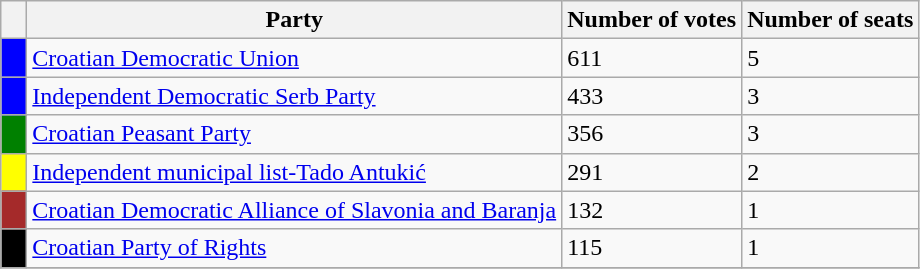<table class="wikitable">
<tr>
<th style="width:10px"> </th>
<th>Party</th>
<th>Number of votes</th>
<th>Number of seats</th>
</tr>
<tr>
<td bgcolor=blue> </td>
<td><a href='#'>Croatian Democratic Union</a></td>
<td>611</td>
<td>5</td>
</tr>
<tr>
<td bgcolor=blue> </td>
<td><a href='#'>Independent Democratic Serb Party</a></td>
<td>433</td>
<td>3</td>
</tr>
<tr>
<td bgcolor=green> </td>
<td><a href='#'>Croatian Peasant Party</a></td>
<td>356</td>
<td>3</td>
</tr>
<tr>
<td bgcolor=yellow> </td>
<td><a href='#'>Independent municipal list-Tado Antukić</a></td>
<td>291</td>
<td>2</td>
</tr>
<tr>
<td bgcolor=brown> </td>
<td><a href='#'>Croatian Democratic Alliance of Slavonia and Baranja</a></td>
<td>132</td>
<td>1</td>
</tr>
<tr>
<td bgcolor=black> </td>
<td><a href='#'>Croatian Party of Rights</a></td>
<td>115</td>
<td>1</td>
</tr>
<tr>
</tr>
</table>
